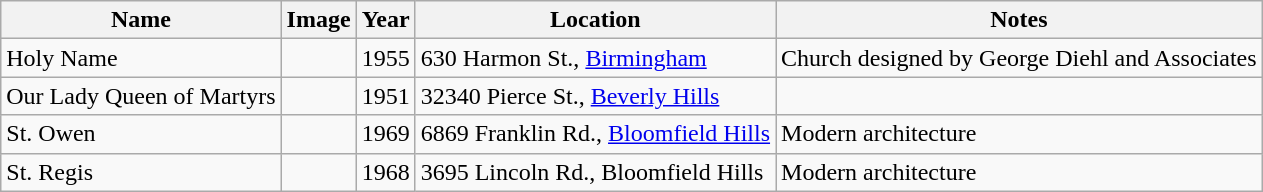<table class="wikitable sortable">
<tr>
<th>Name</th>
<th class="unsortable">Image</th>
<th>Year</th>
<th class="unsortable">Location</th>
<th class="unsortable">Notes</th>
</tr>
<tr>
<td>Holy Name</td>
<td></td>
<td>1955</td>
<td>630 Harmon St., <a href='#'>Birmingham</a></td>
<td>Church designed by George Diehl and Associates</td>
</tr>
<tr>
<td>Our Lady Queen of Martyrs</td>
<td></td>
<td>1951</td>
<td>32340 Pierce St., <a href='#'>Beverly Hills</a></td>
<td></td>
</tr>
<tr>
<td>St. Owen</td>
<td></td>
<td>1969</td>
<td>6869 Franklin Rd., <a href='#'>Bloomfield Hills</a></td>
<td>Modern architecture</td>
</tr>
<tr>
<td>St. Regis</td>
<td></td>
<td>1968</td>
<td>3695 Lincoln Rd., Bloomfield Hills</td>
<td>Modern architecture</td>
</tr>
</table>
